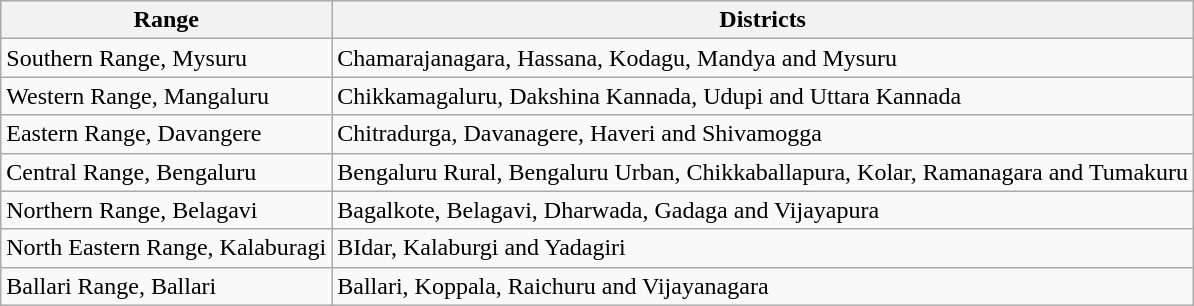<table class="wikitable">
<tr>
<th>Range</th>
<th>Districts</th>
</tr>
<tr>
<td>Southern Range, Mysuru</td>
<td>Chamarajanagara, Hassana, Kodagu, Mandya and Mysuru</td>
</tr>
<tr>
<td>Western Range, Mangaluru</td>
<td>Chikkamagaluru, Dakshina Kannada, Udupi and Uttara Kannada</td>
</tr>
<tr>
<td>Eastern Range, Davangere</td>
<td>Chitradurga, Davanagere, Haveri and Shivamogga</td>
</tr>
<tr>
<td>Central Range, Bengaluru</td>
<td>Bengaluru Rural, Bengaluru Urban, Chikkaballapura, Kolar, Ramanagara and Tumakuru</td>
</tr>
<tr>
<td>Northern Range, Belagavi</td>
<td>Bagalkote, Belagavi, Dharwada, Gadaga and Vijayapura</td>
</tr>
<tr>
<td>North Eastern Range, Kalaburagi</td>
<td>BIdar, Kalaburgi and Yadagiri</td>
</tr>
<tr>
<td>Ballari Range, Ballari</td>
<td>Ballari, Koppala, Raichuru and Vijayanagara</td>
</tr>
</table>
